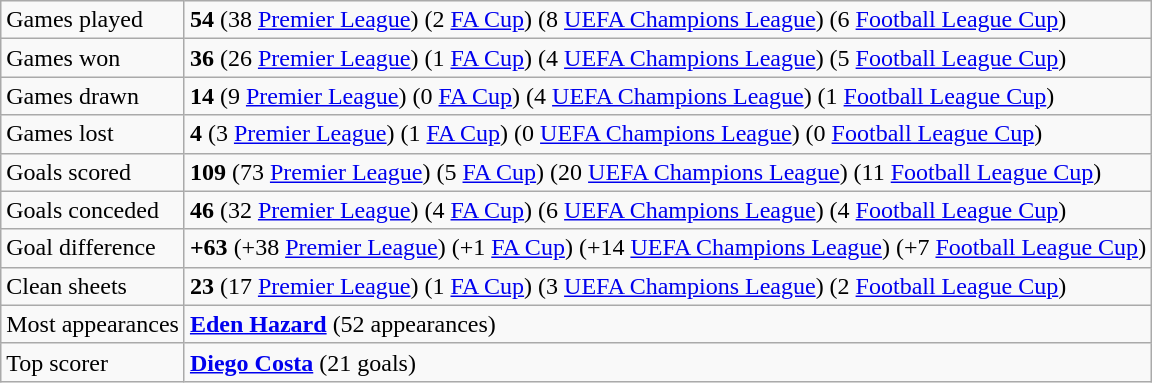<table class="wikitable">
<tr>
<td>Games played</td>
<td><strong>54</strong> (38 <a href='#'>Premier League</a>) (2 <a href='#'>FA Cup</a>) (8 <a href='#'>UEFA Champions League</a>) (6 <a href='#'>Football League Cup</a>)</td>
</tr>
<tr>
<td>Games won</td>
<td><strong>36</strong> (26 <a href='#'>Premier League</a>) (1 <a href='#'>FA Cup</a>) (4 <a href='#'>UEFA Champions League</a>) (5 <a href='#'>Football League Cup</a>)</td>
</tr>
<tr>
<td>Games drawn</td>
<td><strong>14</strong> (9 <a href='#'>Premier League</a>) (0 <a href='#'>FA Cup</a>) (4 <a href='#'>UEFA Champions League</a>) (1 <a href='#'>Football League Cup</a>)</td>
</tr>
<tr>
<td>Games lost</td>
<td><strong>4</strong> (3 <a href='#'>Premier League</a>) (1 <a href='#'>FA Cup</a>) (0 <a href='#'>UEFA Champions League</a>) (0 <a href='#'>Football League Cup</a>)</td>
</tr>
<tr>
<td>Goals scored</td>
<td><strong>109</strong> (73 <a href='#'>Premier League</a>) (5 <a href='#'>FA Cup</a>) (20 <a href='#'>UEFA Champions League</a>) (11 <a href='#'>Football League Cup</a>)</td>
</tr>
<tr>
<td>Goals conceded</td>
<td><strong>46</strong> (32 <a href='#'>Premier League</a>) (4 <a href='#'>FA Cup</a>) (6 <a href='#'>UEFA Champions League</a>) (4 <a href='#'>Football League Cup</a>)</td>
</tr>
<tr>
<td>Goal difference</td>
<td><strong>+63</strong> (+38 <a href='#'>Premier League</a>) (+1 <a href='#'>FA Cup</a>) (+14 <a href='#'>UEFA Champions League</a>) (+7 <a href='#'>Football League Cup</a>)</td>
</tr>
<tr>
<td>Clean sheets</td>
<td><strong>23</strong> (17 <a href='#'>Premier League</a>) (1 <a href='#'>FA Cup</a>) (3 <a href='#'>UEFA Champions League</a>) (2 <a href='#'>Football League Cup</a>)</td>
</tr>
<tr>
<td>Most appearances</td>
<td> <strong><a href='#'>Eden Hazard</a></strong> (52 appearances)</td>
</tr>
<tr>
<td>Top scorer</td>
<td> <strong><a href='#'>Diego Costa</a></strong> (21 goals)</td>
</tr>
</table>
